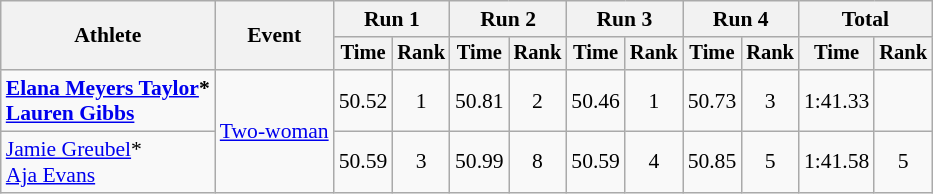<table class=wikitable style=font-size:90%;text-align:center>
<tr>
<th rowspan=2>Athlete</th>
<th rowspan=2>Event</th>
<th colspan=2>Run 1</th>
<th colspan=2>Run 2</th>
<th colspan=2>Run 3</th>
<th colspan=2>Run 4</th>
<th colspan=2>Total</th>
</tr>
<tr style=font-size:95%>
<th>Time</th>
<th>Rank</th>
<th>Time</th>
<th>Rank</th>
<th>Time</th>
<th>Rank</th>
<th>Time</th>
<th>Rank</th>
<th>Time</th>
<th>Rank</th>
</tr>
<tr>
<td align=left><strong><a href='#'>Elana Meyers Taylor</a>*<br><a href='#'>Lauren Gibbs</a></strong></td>
<td style="text-align:left;" rowspan="2"><a href='#'>Two-woman</a></td>
<td>50.52</td>
<td>1</td>
<td>50.81</td>
<td>2</td>
<td>50.46</td>
<td>1</td>
<td>50.73</td>
<td>3</td>
<td>1:41.33</td>
<td></td>
</tr>
<tr>
<td align=left><a href='#'>Jamie Greubel</a>*<br><a href='#'>Aja Evans</a></td>
<td>50.59</td>
<td>3</td>
<td>50.99</td>
<td>8</td>
<td>50.59</td>
<td>4</td>
<td>50.85</td>
<td>5</td>
<td>1:41.58</td>
<td>5</td>
</tr>
</table>
